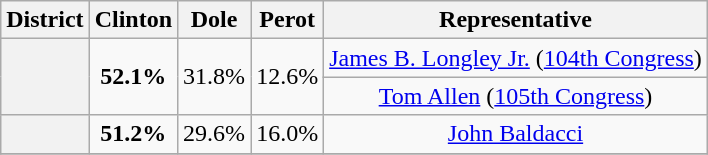<table class=wikitable>
<tr>
<th>District</th>
<th>Clinton</th>
<th>Dole</th>
<th>Perot</th>
<th>Representative</th>
</tr>
<tr align=center>
<th rowspan=2 ></th>
<td rowspan=2><strong>52.1%</strong></td>
<td rowspan=2>31.8%</td>
<td rowspan=2>12.6%</td>
<td><a href='#'>James B. Longley Jr.</a> (<a href='#'>104th Congress</a>)</td>
</tr>
<tr align=center>
<td><a href='#'>Tom Allen</a> (<a href='#'>105th Congress</a>)</td>
</tr>
<tr align=center>
<th></th>
<td><strong>51.2%</strong></td>
<td>29.6%</td>
<td>16.0%</td>
<td><a href='#'>John Baldacci</a></td>
</tr>
<tr align=center>
</tr>
</table>
